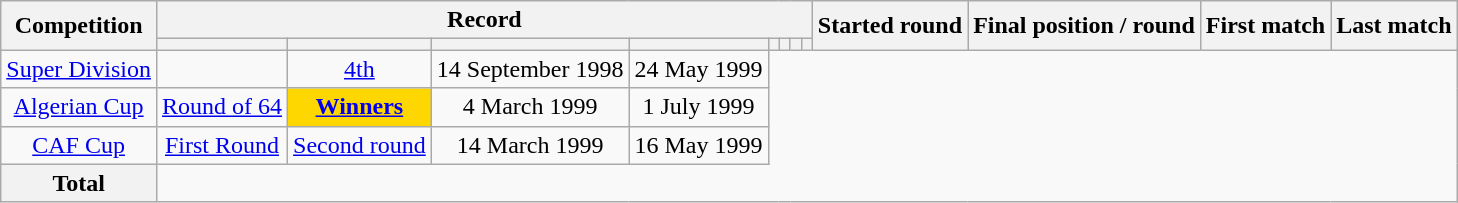<table class="wikitable" style="text-align: center">
<tr>
<th rowspan=2>Competition</th>
<th colspan=8>Record</th>
<th rowspan=2>Started round</th>
<th rowspan=2>Final position / round</th>
<th rowspan=2>First match</th>
<th rowspan=2>Last match</th>
</tr>
<tr>
<th></th>
<th></th>
<th></th>
<th></th>
<th></th>
<th></th>
<th></th>
<th></th>
</tr>
<tr>
<td><a href='#'>Super Division</a><br></td>
<td></td>
<td><a href='#'>4th</a></td>
<td>14 September 1998</td>
<td>24 May 1999</td>
</tr>
<tr>
<td><a href='#'>Algerian Cup</a><br></td>
<td><a href='#'>Round of 64</a></td>
<td style="background:gold;"><a href='#'><strong>Winners</strong></a></td>
<td>4 March 1999</td>
<td>1 July 1999</td>
</tr>
<tr>
<td><a href='#'>CAF Cup</a><br></td>
<td><a href='#'>First Round</a></td>
<td><a href='#'>Second round</a></td>
<td>14 March 1999</td>
<td>16 May 1999</td>
</tr>
<tr>
<th>Total<br></th>
</tr>
</table>
